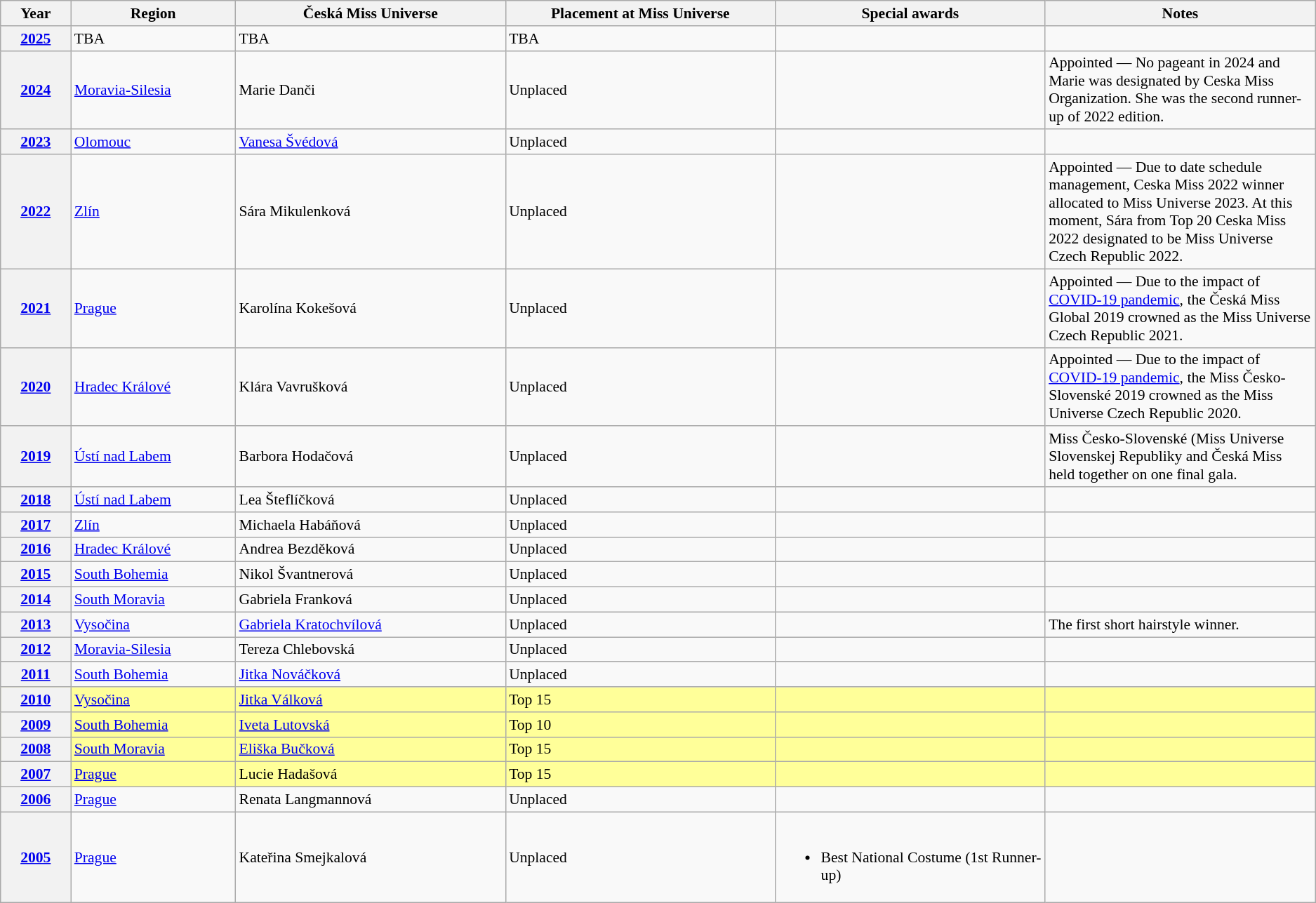<table class="wikitable " style="font-size: 90%;">
<tr>
<th width="60">Year</th>
<th width="150">Region</th>
<th width="250">Česká Miss Universe</th>
<th width="250">Placement at Miss Universe</th>
<th width="250">Special awards</th>
<th width="250">Notes</th>
</tr>
<tr>
<th><a href='#'>2025</a></th>
<td>TBA</td>
<td>TBA</td>
<td>TBA</td>
<td></td>
<td></td>
</tr>
<tr>
<th><a href='#'>2024</a></th>
<td><a href='#'>Moravia-Silesia</a></td>
<td>Marie Danči</td>
<td>Unplaced</td>
<td></td>
<td>Appointed ― No pageant in 2024 and Marie was designated by Ceska Miss Organization. She was the second runner-up of 2022 edition.</td>
</tr>
<tr>
<th><a href='#'>2023</a></th>
<td><a href='#'>Olomouc</a></td>
<td><a href='#'>Vanesa Švédová</a></td>
<td>Unplaced</td>
<td></td>
<td></td>
</tr>
<tr>
<th><a href='#'>2022</a></th>
<td><a href='#'>Zlín</a></td>
<td>Sára Mikulenková</td>
<td>Unplaced</td>
<td></td>
<td>Appointed — Due to date schedule management, Ceska Miss 2022 winner allocated to Miss Universe 2023. At this moment, Sára from Top 20 Ceska Miss 2022 designated to be Miss Universe Czech Republic 2022.</td>
</tr>
<tr>
<th><a href='#'>2021</a></th>
<td><a href='#'>Prague</a></td>
<td>Karolína Kokešová</td>
<td>Unplaced</td>
<td></td>
<td>Appointed — Due to the impact of <a href='#'>COVID-19 pandemic</a>, the Česká Miss Global 2019 crowned as the Miss Universe Czech Republic 2021.</td>
</tr>
<tr>
<th><a href='#'>2020</a></th>
<td><a href='#'>Hradec Králové</a></td>
<td>Klára Vavrušková</td>
<td>Unplaced</td>
<td></td>
<td>Appointed — Due to the impact of <a href='#'>COVID-19 pandemic</a>, the Miss Česko-Slovenské 2019 crowned as the Miss Universe Czech Republic 2020.</td>
</tr>
<tr>
<th><a href='#'>2019</a></th>
<td><a href='#'>Ústí nad Labem</a></td>
<td>Barbora Hodačová</td>
<td>Unplaced</td>
<td></td>
<td>Miss Česko-Slovenské (Miss Universe Slovenskej Republiky and Česká Miss held together on one final gala.</td>
</tr>
<tr>
<th><a href='#'>2018</a></th>
<td><a href='#'>Ústí nad Labem</a></td>
<td>Lea Šteflíčková</td>
<td>Unplaced</td>
<td></td>
<td></td>
</tr>
<tr>
<th><a href='#'>2017</a></th>
<td><a href='#'>Zlín</a></td>
<td>Michaela Habáňová</td>
<td>Unplaced</td>
<td></td>
<td></td>
</tr>
<tr>
<th><a href='#'>2016</a></th>
<td><a href='#'>Hradec Králové</a></td>
<td>Andrea Bezděková</td>
<td>Unplaced</td>
<td></td>
<td></td>
</tr>
<tr>
<th><a href='#'>2015</a></th>
<td><a href='#'>South Bohemia</a></td>
<td>Nikol Švantnerová</td>
<td>Unplaced</td>
<td></td>
<td></td>
</tr>
<tr>
<th><a href='#'>2014</a></th>
<td><a href='#'>South Moravia</a></td>
<td>Gabriela Franková</td>
<td>Unplaced</td>
<td></td>
<td></td>
</tr>
<tr>
<th><a href='#'>2013</a></th>
<td><a href='#'>Vysočina</a></td>
<td><a href='#'>Gabriela Kratochvílová</a></td>
<td>Unplaced</td>
<td></td>
<td>The first short hairstyle winner.</td>
</tr>
<tr>
<th><a href='#'>2012</a></th>
<td><a href='#'>Moravia-Silesia</a></td>
<td>Tereza Chlebovská</td>
<td>Unplaced</td>
<td></td>
<td></td>
</tr>
<tr>
<th><a href='#'>2011</a></th>
<td><a href='#'>South Bohemia</a></td>
<td><a href='#'>Jitka Nováčková</a></td>
<td>Unplaced</td>
<td></td>
<td></td>
</tr>
<tr style="background-color:#FFFF99;">
<th><a href='#'>2010</a></th>
<td><a href='#'>Vysočina</a></td>
<td><a href='#'>Jitka Válková</a></td>
<td>Top 15</td>
<td></td>
<td></td>
</tr>
<tr style="background-color:#FFFF99;">
<th><a href='#'>2009</a></th>
<td><a href='#'>South Bohemia</a></td>
<td><a href='#'>Iveta Lutovská</a></td>
<td>Top 10</td>
<td></td>
<td></td>
</tr>
<tr style="background-color:#FFFF99;">
<th><a href='#'>2008</a></th>
<td><a href='#'>South Moravia</a></td>
<td><a href='#'>Eliška Bučková</a></td>
<td>Top 15</td>
<td></td>
<td></td>
</tr>
<tr style="background-color:#FFFF99;">
<th><a href='#'>2007</a></th>
<td><a href='#'>Prague</a></td>
<td>Lucie Hadašová</td>
<td>Top 15</td>
<td></td>
<td></td>
</tr>
<tr>
<th><a href='#'>2006</a></th>
<td><a href='#'>Prague</a></td>
<td>Renata Langmannová</td>
<td>Unplaced</td>
<td></td>
<td></td>
</tr>
<tr>
<th><a href='#'>2005</a></th>
<td><a href='#'>Prague</a></td>
<td>Kateřina Smejkalová</td>
<td>Unplaced</td>
<td align="left"><br><ul><li>Best National Costume (1st Runner-up)</li></ul></td>
<td></td>
</tr>
</table>
